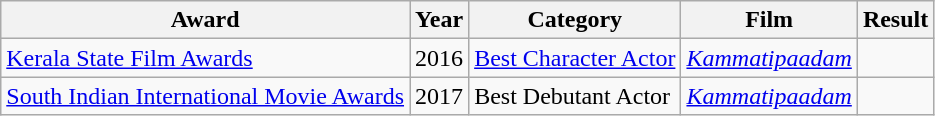<table class="wikitable">
<tr>
<th>Award</th>
<th>Year</th>
<th>Category</th>
<th>Film</th>
<th>Result</th>
</tr>
<tr>
<td><a href='#'>Kerala State Film Awards</a></td>
<td>2016</td>
<td><a href='#'>Best Character Actor</a></td>
<td><em><a href='#'>Kammatipaadam</a></em></td>
<td></td>
</tr>
<tr>
<td><a href='#'>South Indian International Movie Awards</a></td>
<td>2017</td>
<td>Best Debutant Actor</td>
<td><em><a href='#'>Kammatipaadam</a></em></td>
<td></td>
</tr>
</table>
